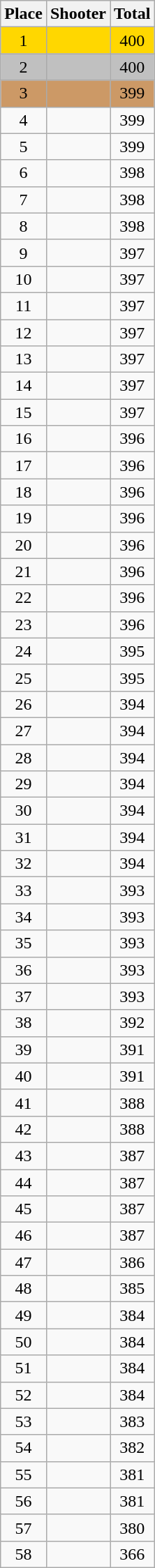<table class=wikitable style="text-align:center">
<tr>
<th>Place</th>
<th>Shooter</th>
<th>Total</th>
</tr>
<tr align=center bgcolor=gold>
<td>1</td>
<td align=left></td>
<td>400</td>
</tr>
<tr align=center bgcolor=silver>
<td>2</td>
<td align=left></td>
<td>400</td>
</tr>
<tr align=center bgcolor=cc9966>
<td>3</td>
<td align=left></td>
<td>399</td>
</tr>
<tr>
<td>4</td>
<td align=left></td>
<td>399</td>
</tr>
<tr>
<td>5</td>
<td align=left></td>
<td>399</td>
</tr>
<tr>
<td>6</td>
<td align=left></td>
<td>398</td>
</tr>
<tr>
<td>7</td>
<td align=left></td>
<td>398</td>
</tr>
<tr>
<td>8</td>
<td align=left></td>
<td>398</td>
</tr>
<tr>
<td>9</td>
<td align=left></td>
<td>397</td>
</tr>
<tr>
<td>10</td>
<td align=left></td>
<td>397</td>
</tr>
<tr>
<td>11</td>
<td align=left></td>
<td>397</td>
</tr>
<tr>
<td>12</td>
<td align=left></td>
<td>397</td>
</tr>
<tr>
<td>13</td>
<td align=left></td>
<td>397</td>
</tr>
<tr>
<td>14</td>
<td align=left></td>
<td>397</td>
</tr>
<tr>
<td>15</td>
<td align=left></td>
<td>397</td>
</tr>
<tr>
<td>16</td>
<td align=left></td>
<td>396</td>
</tr>
<tr>
<td>17</td>
<td align=left></td>
<td>396</td>
</tr>
<tr>
<td>18</td>
<td align=left></td>
<td>396</td>
</tr>
<tr>
<td>19</td>
<td align=left></td>
<td>396</td>
</tr>
<tr>
<td>20</td>
<td align=left></td>
<td>396</td>
</tr>
<tr>
<td>21</td>
<td align=left></td>
<td>396</td>
</tr>
<tr>
<td>22</td>
<td align=left></td>
<td>396</td>
</tr>
<tr>
<td>23</td>
<td align=left></td>
<td>396</td>
</tr>
<tr>
<td>24</td>
<td align=left></td>
<td>395</td>
</tr>
<tr>
<td>25</td>
<td align=left></td>
<td>395</td>
</tr>
<tr>
<td>26</td>
<td align=left></td>
<td>394</td>
</tr>
<tr>
<td>27</td>
<td align=left></td>
<td>394</td>
</tr>
<tr>
<td>28</td>
<td align=left></td>
<td>394</td>
</tr>
<tr>
<td>29</td>
<td align=left></td>
<td>394</td>
</tr>
<tr>
<td>30</td>
<td align=left></td>
<td>394</td>
</tr>
<tr>
<td>31</td>
<td align=left></td>
<td>394</td>
</tr>
<tr>
<td>32</td>
<td align=left></td>
<td>394</td>
</tr>
<tr>
<td>33</td>
<td align=left></td>
<td>393</td>
</tr>
<tr>
<td>34</td>
<td align=left></td>
<td>393</td>
</tr>
<tr>
<td>35</td>
<td align=left></td>
<td>393</td>
</tr>
<tr>
<td>36</td>
<td align=left></td>
<td>393</td>
</tr>
<tr>
<td>37</td>
<td align=left></td>
<td>393</td>
</tr>
<tr>
<td>38</td>
<td align=left></td>
<td>392</td>
</tr>
<tr>
<td>39</td>
<td align=left></td>
<td>391</td>
</tr>
<tr>
<td>40</td>
<td align=left></td>
<td>391</td>
</tr>
<tr>
<td>41</td>
<td align=left></td>
<td>388</td>
</tr>
<tr>
<td>42</td>
<td align=left></td>
<td>388</td>
</tr>
<tr>
<td>43</td>
<td align=left></td>
<td>387</td>
</tr>
<tr>
<td>44</td>
<td align=left></td>
<td>387</td>
</tr>
<tr>
<td>45</td>
<td align=left></td>
<td>387</td>
</tr>
<tr>
<td>46</td>
<td align=left></td>
<td>387</td>
</tr>
<tr>
<td>47</td>
<td align=left></td>
<td>386</td>
</tr>
<tr>
<td>48</td>
<td align=left></td>
<td>385</td>
</tr>
<tr>
<td>49</td>
<td align=left></td>
<td>384</td>
</tr>
<tr>
<td>50</td>
<td align=left></td>
<td>384</td>
</tr>
<tr>
<td>51</td>
<td align=left></td>
<td>384</td>
</tr>
<tr>
<td>52</td>
<td align=left></td>
<td>384</td>
</tr>
<tr>
<td>53</td>
<td align=left></td>
<td>383</td>
</tr>
<tr>
<td>54</td>
<td align=left></td>
<td>382</td>
</tr>
<tr>
<td>55</td>
<td align=left></td>
<td>381</td>
</tr>
<tr>
<td>56</td>
<td align=left></td>
<td>381</td>
</tr>
<tr>
<td>57</td>
<td align=left></td>
<td>380</td>
</tr>
<tr>
<td>58</td>
<td align=left></td>
<td>366</td>
</tr>
</table>
